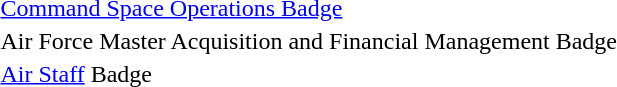<table>
<tr>
<td></td>
<td><a href='#'>Command Space Operations Badge</a></td>
</tr>
<tr>
<td></td>
<td>Air Force Master Acquisition and Financial Management Badge</td>
</tr>
<tr>
<td></td>
<td><a href='#'>Air Staff</a> Badge</td>
</tr>
<tr>
</tr>
</table>
